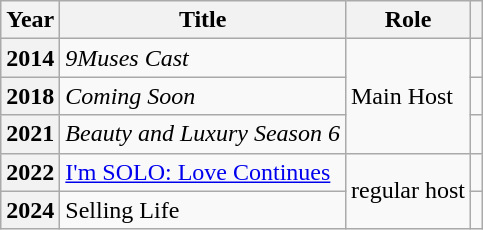<table class="wikitable plainrowheaders">
<tr>
<th scope="col">Year</th>
<th scope="col">Title</th>
<th scope="col">Role</th>
<th scope="col" class="unsortable"></th>
</tr>
<tr>
<th scope="row">2014</th>
<td><em>9Muses Cast</em></td>
<td rowspan=3>Main Host</td>
<td style="text-align:center"></td>
</tr>
<tr>
<th scope="row">2018</th>
<td><em>Coming Soon</em></td>
<td style="text-align:center"></td>
</tr>
<tr>
<th scope="row">2021</th>
<td><em>Beauty and Luxury Season 6</em></td>
<td style="text-align:center"></td>
</tr>
<tr>
<th scope="row">2022</th>
<td><a href='#'>I'm SOLO: Love Continues</a></td>
<td rowspan="2">regular host</td>
<td></td>
</tr>
<tr>
<th scope="row">2024</th>
<td>Selling Life</td>
<td></td>
</tr>
</table>
